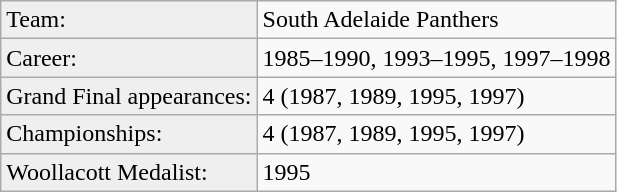<table class="wikitable">
<tr align=left>
<td style="background:#efefef;">Team:</td>
<td>South Adelaide Panthers</td>
</tr>
<tr>
<td style="background:#efefef;">Career:</td>
<td>1985–1990, 1993–1995, 1997–1998</td>
</tr>
<tr>
<td style="background:#efefef;">Grand Final appearances:</td>
<td>4 (1987, 1989, 1995, 1997)</td>
</tr>
<tr>
<td style="background:#efefef;">Championships:</td>
<td>4 (1987, 1989, 1995, 1997)</td>
</tr>
<tr>
<td style="background:#efefef;">Woollacott Medalist:</td>
<td>1995</td>
</tr>
</table>
